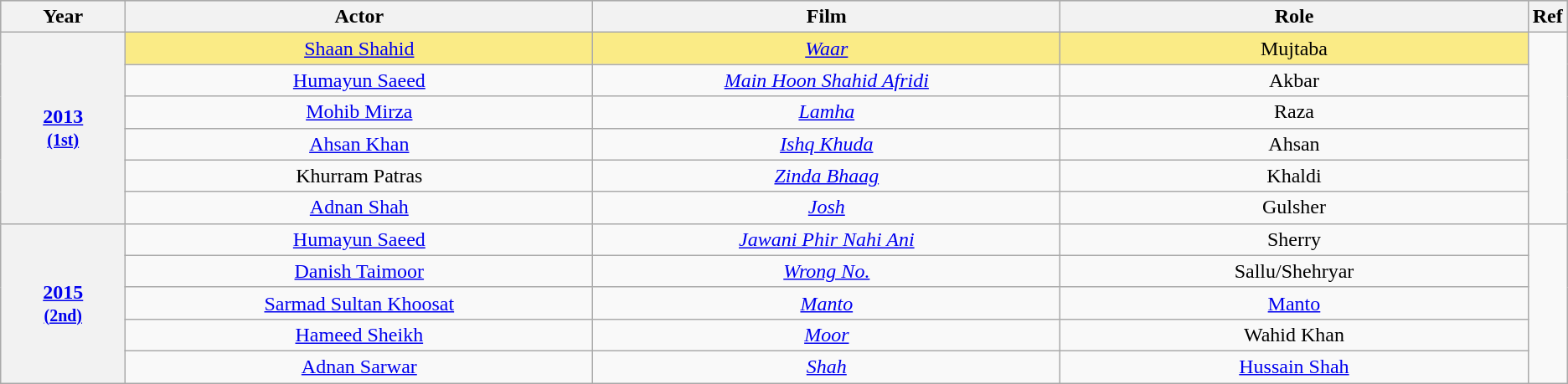<table class="wikitable" style="text-align:center;">
<tr style="background:#bebebe;">
<th scope="col" style="width:8%;">Year</th>
<th scope="col" style="width:30%;">Actor</th>
<th scope="col" style="width:30%;">Film</th>
<th scope="col" style="width:30%;">Role</th>
<th scope="col" style="width:2%;">Ref</th>
</tr>
<tr>
<th scope="row"  rowspan=6 style="text-align:center"><strong><a href='#'>2013</a></strong><br><small><a href='#'>(1st)</a></small></th>
<td style="background:#FAEB86"><a href='#'>Shaan Shahid</a></td>
<td style="background:#FAEB86"><em><a href='#'>Waar</a></em></td>
<td style="background:#FAEB86">Mujtaba</td>
<td rowspan=6></td>
</tr>
<tr>
<td><a href='#'>Humayun Saeed</a></td>
<td><em><a href='#'>Main Hoon Shahid Afridi</a></em></td>
<td>Akbar</td>
</tr>
<tr>
<td><a href='#'>Mohib Mirza</a></td>
<td><em><a href='#'>Lamha</a></em></td>
<td>Raza</td>
</tr>
<tr>
<td><a href='#'>Ahsan Khan</a></td>
<td><em><a href='#'>Ishq Khuda</a></em></td>
<td>Ahsan</td>
</tr>
<tr>
<td>Khurram Patras</td>
<td><em><a href='#'>Zinda Bhaag</a></em></td>
<td>Khaldi</td>
</tr>
<tr>
<td><a href='#'>Adnan Shah</a></td>
<td><em><a href='#'>Josh</a></em></td>
<td>Gulsher</td>
</tr>
<tr>
<th scope="row"  rowspan=6 style="text-align:center"><strong><a href='#'>2015</a></strong><br><small><a href='#'>(2nd)</a></small></th>
<td><a href='#'>Humayun Saeed</a></td>
<td><em><a href='#'>Jawani Phir Nahi Ani</a></em></td>
<td>Sherry</td>
<td rowspan=6></td>
</tr>
<tr>
<td><a href='#'>Danish Taimoor</a></td>
<td><em><a href='#'>Wrong No.</a></em></td>
<td>Sallu/Shehryar</td>
</tr>
<tr>
<td><a href='#'>Sarmad Sultan Khoosat</a></td>
<td><em><a href='#'>Manto</a></em></td>
<td><a href='#'>Manto</a></td>
</tr>
<tr>
<td><a href='#'>Hameed Sheikh</a></td>
<td><em><a href='#'>Moor</a></em></td>
<td>Wahid Khan</td>
</tr>
<tr>
<td><a href='#'>Adnan Sarwar</a></td>
<td><em><a href='#'>Shah</a></em></td>
<td><a href='#'>Hussain Shah</a></td>
</tr>
</table>
